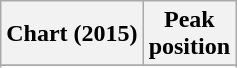<table class="wikitable sortable">
<tr>
<th>Chart (2015)</th>
<th>Peak<br>position</th>
</tr>
<tr>
</tr>
<tr>
</tr>
<tr>
</tr>
<tr>
</tr>
<tr>
</tr>
</table>
